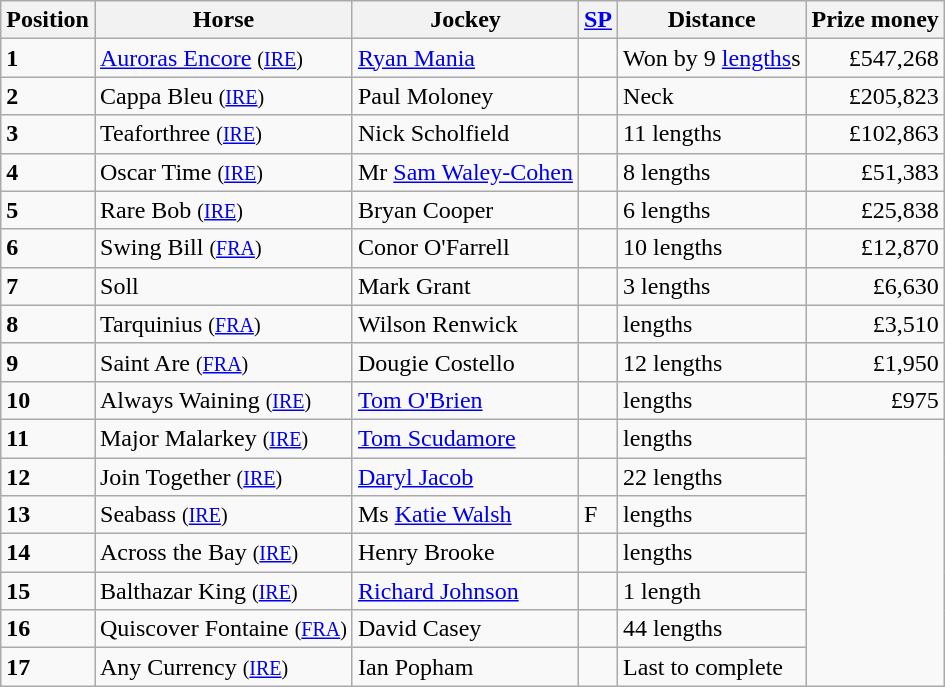<table class="wikitable sortable">
<tr>
<th>Position</th>
<th>Horse</th>
<th>Jockey</th>
<th><a href='#'>SP</a></th>
<th>Distance</th>
<th>Prize money</th>
</tr>
<tr>
<td><strong>1</strong></td>
<td><a href='#'>Auroras Encore</a> <small>(<a href='#'>IRE</a>)</small></td>
<td><a href='#'>Ryan Mania</a></td>
<td></td>
<td>Won by 9 <a href='#'>lengths</a>s</td>
<td align=right>£547,268</td>
</tr>
<tr>
<td><strong>2</strong></td>
<td>Cappa Bleu <small>(<a href='#'>IRE</a>)</small></td>
<td>Paul Moloney</td>
<td></td>
<td>Neck</td>
<td align=right>£205,823</td>
</tr>
<tr>
<td><strong>3</strong></td>
<td>Teaforthree <small>(<a href='#'>IRE</a>)</small></td>
<td>Nick Scholfield</td>
<td></td>
<td>11 lengths</td>
<td align=right>£102,863</td>
</tr>
<tr>
<td><strong>4</strong></td>
<td>Oscar Time <small>(<a href='#'>IRE</a>)</small></td>
<td>Mr <a href='#'>Sam Waley-Cohen</a></td>
<td></td>
<td>8 lengths</td>
<td align=right>£51,383</td>
</tr>
<tr>
<td><strong>5</strong></td>
<td>Rare Bob <small>(<a href='#'>IRE</a>)</small></td>
<td>Bryan Cooper</td>
<td></td>
<td>6 lengths</td>
<td align=right>£25,838</td>
</tr>
<tr>
<td><strong>6</strong></td>
<td>Swing Bill <small>(<a href='#'>FRA</a>)</small></td>
<td>Conor O'Farrell</td>
<td></td>
<td>10 lengths</td>
<td align=right>£12,870</td>
</tr>
<tr>
<td><strong>7</strong></td>
<td>Soll</td>
<td>Mark Grant</td>
<td></td>
<td>3 lengths</td>
<td align=right>£6,630</td>
</tr>
<tr>
<td><strong>8</strong></td>
<td>Tarquinius <small>(<a href='#'>FRA</a>)</small></td>
<td>Wilson Renwick</td>
<td></td>
<td> lengths</td>
<td align=right>£3,510</td>
</tr>
<tr>
<td><strong>9</strong></td>
<td>Saint Are <small>(<a href='#'>FRA</a>)</small></td>
<td>Dougie Costello</td>
<td></td>
<td>12 lengths</td>
<td align=right>£1,950</td>
</tr>
<tr>
<td><strong>10</strong></td>
<td>Always Waining <small>(<a href='#'>IRE</a>)</small></td>
<td><a href='#'>Tom O'Brien</a></td>
<td></td>
<td> lengths</td>
<td align=right>£975</td>
</tr>
<tr>
<td><strong>11</strong></td>
<td>Major Malarkey <small>(<a href='#'>IRE</a>)</small></td>
<td><a href='#'>Tom Scudamore</a></td>
<td></td>
<td> lengths</td>
</tr>
<tr>
<td><strong>12</strong></td>
<td>Join Together <small>(<a href='#'>IRE</a>)</small></td>
<td><a href='#'>Daryl Jacob</a></td>
<td></td>
<td>22 lengths</td>
</tr>
<tr>
<td><strong>13</strong></td>
<td>Seabass <small>(<a href='#'>IRE</a>)</small></td>
<td>Ms <a href='#'>Katie Walsh</a></td>
<td> F</td>
<td> lengths</td>
</tr>
<tr>
<td><strong>14</strong></td>
<td>Across the Bay <small>(<a href='#'>IRE</a>)</small></td>
<td>Henry Brooke</td>
<td></td>
<td> lengths</td>
</tr>
<tr>
<td><strong>15</strong></td>
<td>Balthazar King <small>(<a href='#'>IRE</a>)</small></td>
<td><a href='#'>Richard Johnson</a></td>
<td></td>
<td>1 length</td>
</tr>
<tr>
<td><strong>16</strong></td>
<td>Quiscover Fontaine <small>(<a href='#'>FRA</a>)</small></td>
<td>David Casey</td>
<td></td>
<td>44 lengths</td>
</tr>
<tr>
<td><strong>17</strong></td>
<td>Any Currency <small>(<a href='#'>IRE</a>)</small></td>
<td>Ian Popham</td>
<td></td>
<td>Last to complete</td>
</tr>
</table>
